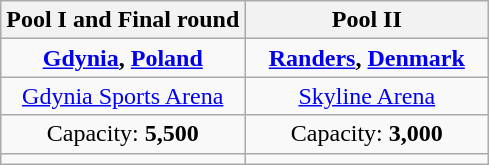<table class=wikitable style="text-align:center">
<tr>
<th width=50%>Pool I and Final round</th>
<th width=50%>Pool II</th>
</tr>
<tr>
<td><strong> <a href='#'>Gdynia</a>, <a href='#'>Poland</a></strong></td>
<td><strong> <a href='#'>Randers</a>, <a href='#'>Denmark</a></strong></td>
</tr>
<tr>
<td><a href='#'>Gdynia Sports Arena</a></td>
<td><a href='#'>Skyline Arena</a></td>
</tr>
<tr>
<td>Capacity: <strong>5,500</strong></td>
<td>Capacity: <strong>3,000</strong></td>
</tr>
<tr>
<td></td>
<td></td>
</tr>
</table>
